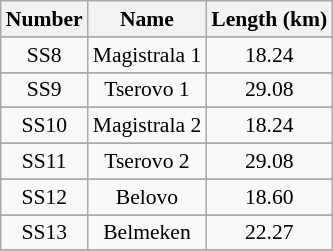<table class="wikitable" border="1" style="font-size:90%;">
<tr>
<th>Number</th>
<th>Name</th>
<th>Length (km)</th>
</tr>
<tr>
</tr>
<tr>
<td rowspan=1 align=center>SS8</td>
<td rowspan=1 align=center>Magistrala 1</td>
<td rowspan=1 align=center>18.24</td>
</tr>
<tr>
</tr>
<tr>
<td rowspan=1 align=center>SS9</td>
<td rowspan=1 align=center>Tserovo 1</td>
<td rowspan=1 align=center>29.08</td>
</tr>
<tr>
</tr>
<tr>
<td rowspan=1 align=center>SS10</td>
<td rowspan=1 align=center>Magistrala 2</td>
<td rowspan=1 align=center>18.24</td>
</tr>
<tr>
</tr>
<tr>
<td rowspan=1 align=center>SS11</td>
<td rowspan=1 align=center>Tserovo 2</td>
<td rowspan=1 align=center>29.08</td>
</tr>
<tr>
</tr>
<tr>
<td rowspan=1 align=center>SS12</td>
<td rowspan=1 align=center>Belovo</td>
<td rowspan=1 align=center>18.60</td>
</tr>
<tr>
</tr>
<tr>
<td rowspan=1 align=center>SS13</td>
<td rowspan=1 align=center>Belmeken</td>
<td rowspan=1 align=center>22.27</td>
</tr>
<tr>
</tr>
</table>
